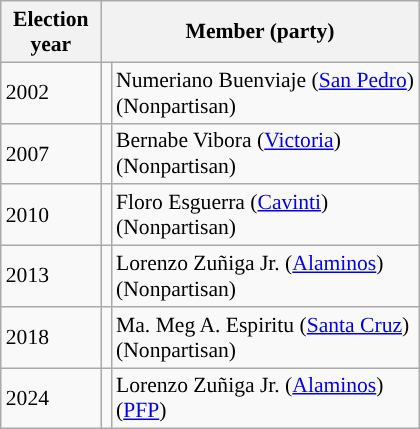<table class="wikitable" style="font-size:90%">
<tr>
<th width="60px">Election<br>year</th>
<th colspan="2" width="140px">Member (party)</th>
</tr>
<tr>
<td>2002</td>
<td></td>
<td>Numeriano Buenviaje (<a href='#'>San Pedro</a>)<br>(Nonpartisan)</td>
</tr>
<tr>
<td>2007</td>
<td></td>
<td>Bernabe Vibora (<a href='#'>Victoria</a>)<br>(Nonpartisan)</td>
</tr>
<tr>
<td>2010</td>
<td></td>
<td>Floro Esguerra (<a href='#'>Cavinti</a>)<br>(Nonpartisan)</td>
</tr>
<tr>
<td>2013</td>
<td></td>
<td>Lorenzo Zuñiga Jr. (<a href='#'>Alaminos</a>)<br>(Nonpartisan)</td>
</tr>
<tr>
<td>2018</td>
<td></td>
<td>Ma. Meg A. Espiritu (<a href='#'>Santa Cruz</a>)<br>(Nonpartisan)</td>
</tr>
<tr>
<td>2024</td>
<td></td>
<td>Lorenzo Zuñiga Jr. (<a href='#'>Alaminos</a>)<br>(<a href='#'>PFP</a>)</td>
</tr>
</table>
